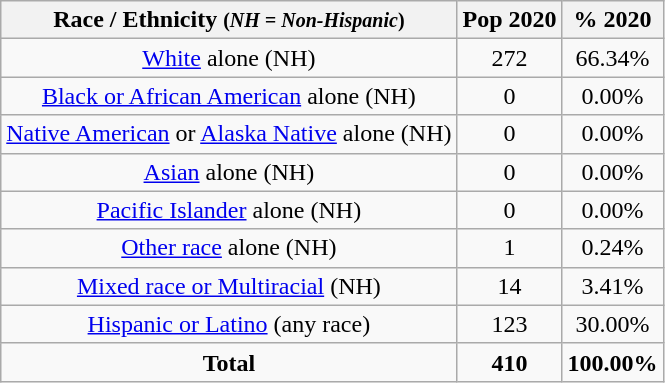<table class="wikitable" style="text-align:center;">
<tr>
<th>Race / Ethnicity <small>(<em>NH = Non-Hispanic</em>)</small></th>
<th>Pop 2020</th>
<th>% 2020</th>
</tr>
<tr>
<td><a href='#'>White</a> alone (NH)</td>
<td>272</td>
<td>66.34%</td>
</tr>
<tr>
<td><a href='#'>Black or African American</a> alone (NH)</td>
<td>0</td>
<td>0.00%</td>
</tr>
<tr>
<td><a href='#'>Native American</a> or <a href='#'>Alaska Native</a> alone (NH)</td>
<td>0</td>
<td>0.00%</td>
</tr>
<tr>
<td><a href='#'>Asian</a> alone (NH)</td>
<td>0</td>
<td>0.00%</td>
</tr>
<tr>
<td><a href='#'>Pacific Islander</a> alone (NH)</td>
<td>0</td>
<td>0.00%</td>
</tr>
<tr>
<td><a href='#'>Other race</a> alone (NH)</td>
<td>1</td>
<td>0.24%</td>
</tr>
<tr>
<td><a href='#'>Mixed race or Multiracial</a> (NH)</td>
<td>14</td>
<td>3.41%</td>
</tr>
<tr>
<td><a href='#'>Hispanic or Latino</a> (any race)</td>
<td>123</td>
<td>30.00%</td>
</tr>
<tr>
<td><strong>Total</strong></td>
<td><strong>410</strong></td>
<td><strong>100.00%</strong></td>
</tr>
</table>
